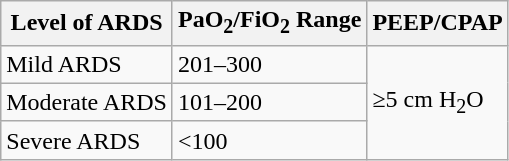<table class="wikitable">
<tr>
<th>Level of ARDS</th>
<th>PaO<sub>2</sub>/FiO<sub>2</sub> Range</th>
<th>PEEP/CPAP</th>
</tr>
<tr>
<td>Mild ARDS</td>
<td>201–300</td>
<td rowspan="3">≥5 cm H<sub>2</sub>O</td>
</tr>
<tr>
<td>Moderate ARDS</td>
<td>101–200</td>
</tr>
<tr>
<td>Severe ARDS</td>
<td><100</td>
</tr>
</table>
